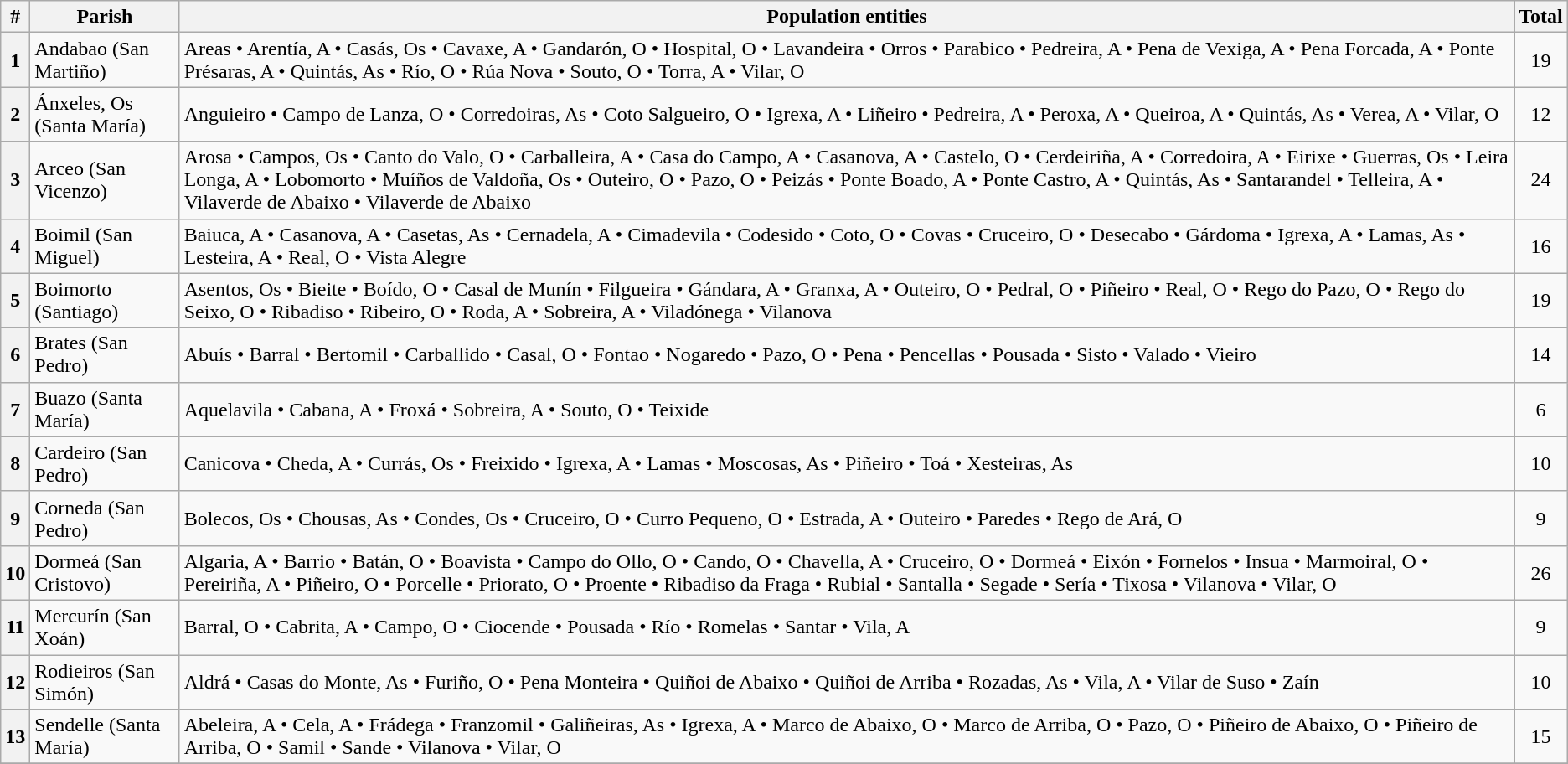<table class="wikitable" border="1">
<tr background-color="#efefef">
<th>#</th>
<th>Parish</th>
<th>Population entities</th>
<th>Total</th>
</tr>
<tr>
<th>1</th>
<td>Andabao (San Martiño)</td>
<td>Areas • Arentía, A • Casás, Os • Cavaxe, A • Gandarón, O • Hospital, O • Lavandeira • Orros • Parabico • Pedreira, A • Pena de Vexiga, A • Pena Forcada, A • Ponte Présaras, A • Quintás, As • Río, O • Rúa Nova • Souto, O • Torra, A • Vilar, O</td>
<td align="center">19</td>
</tr>
<tr>
<th>2</th>
<td>Ánxeles, Os (Santa María)</td>
<td>Anguieiro • Campo de Lanza, O • Corredoiras, As • Coto Salgueiro, O • Igrexa, A • Liñeiro • Pedreira, A • Peroxa, A • Queiroa, A • Quintás, As • Verea, A • Vilar, O</td>
<td align="center">12</td>
</tr>
<tr>
<th>3</th>
<td>Arceo (San Vicenzo)</td>
<td>Arosa • Campos, Os • Canto do Valo, O • Carballeira, A • Casa do Campo, A • Casanova, A • Castelo, O • Cerdeiriña, A • Corredoira, A • Eirixe • Guerras, Os • Leira Longa, A • Lobomorto • Muíños de Valdoña, Os • Outeiro, O • Pazo, O • Peizás • Ponte Boado, A • Ponte Castro, A • Quintás, As • Santarandel • Telleira, A • Vilaverde de Abaixo • Vilaverde de Abaixo</td>
<td align="center">24</td>
</tr>
<tr>
<th>4</th>
<td>Boimil (San Miguel)</td>
<td>Baiuca, A • Casanova, A • Casetas, As • Cernadela, A • Cimadevila • Codesido • Coto, O • Covas • Cruceiro, O • Desecabo • Gárdoma • Igrexa, A • Lamas, As • Lesteira, A • Real, O • Vista Alegre</td>
<td align="center">16</td>
</tr>
<tr>
<th>5</th>
<td>Boimorto (Santiago)</td>
<td>Asentos, Os • Bieite • Boído, O • Casal de Munín • Filgueira • Gándara, A • Granxa, A • Outeiro, O • Pedral, O • Piñeiro • Real, O • Rego do Pazo, O • Rego do Seixo, O • Ribadiso • Ribeiro, O • Roda, A • Sobreira, A • Viladónega • Vilanova</td>
<td align="center">19</td>
</tr>
<tr>
<th>6</th>
<td>Brates (San Pedro)</td>
<td>Abuís • Barral • Bertomil • Carballido • Casal, O • Fontao • Nogaredo • Pazo, O • Pena • Pencellas • Pousada • Sisto • Valado • Vieiro</td>
<td align="center">14</td>
</tr>
<tr>
<th>7</th>
<td>Buazo (Santa María)</td>
<td>Aquelavila • Cabana, A • Froxá • Sobreira, A • Souto, O • Teixide</td>
<td align="center">6</td>
</tr>
<tr>
<th>8</th>
<td>Cardeiro (San Pedro)</td>
<td>Canicova • Cheda, A • Currás, Os • Freixido • Igrexa, A • Lamas • Moscosas, As • Piñeiro • Toá • Xesteiras, As</td>
<td align="center">10</td>
</tr>
<tr>
<th>9</th>
<td>Corneda (San Pedro)</td>
<td>Bolecos, Os • Chousas, As • Condes, Os • Cruceiro, O • Curro Pequeno, O • Estrada, A • Outeiro • Paredes • Rego de Ará, O</td>
<td align="center">9</td>
</tr>
<tr>
<th>10</th>
<td>Dormeá (San Cristovo)</td>
<td>Algaria, A • Barrio • Batán, O • Boavista • Campo do Ollo, O • Cando, O • Chavella, A • Cruceiro, O • Dormeá • Eixón • Fornelos • Insua • Marmoiral, O • Pereiriña, A • Piñeiro, O • Porcelle • Priorato, O • Proente • Ribadiso da Fraga • Rubial • Santalla • Segade • Sería • Tixosa • Vilanova • Vilar, O</td>
<td align="center">26</td>
</tr>
<tr>
<th>11</th>
<td>Mercurín (San Xoán)</td>
<td>Barral, O • Cabrita, A • Campo, O • Ciocende • Pousada • Río • Romelas • Santar • Vila, A</td>
<td align="center">9</td>
</tr>
<tr>
<th>12</th>
<td>Rodieiros (San Simón)</td>
<td>Aldrá • Casas do Monte, As • Furiño, O • Pena Monteira • Quiñoi de Abaixo • Quiñoi de Arriba • Rozadas, As • Vila, A • Vilar de Suso • Zaín</td>
<td align="center">10</td>
</tr>
<tr>
<th>13</th>
<td>Sendelle (Santa María)</td>
<td>Abeleira, A • Cela, A • Frádega • Franzomil • Galiñeiras, As • Igrexa, A • Marco de Abaixo, O • Marco de Arriba, O • Pazo, O • Piñeiro de Abaixo, O • Piñeiro de Arriba, O • Samil • Sande • Vilanova • Vilar, O</td>
<td align="center">15</td>
</tr>
<tr>
</tr>
</table>
